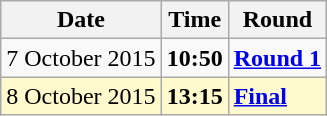<table class="wikitable">
<tr>
<th>Date</th>
<th>Time</th>
<th>Round</th>
</tr>
<tr>
<td>7 October 2015</td>
<td><strong>10:50</strong></td>
<td><strong><a href='#'>Round 1</a></strong></td>
</tr>
<tr style=background:lemonchiffon>
<td>8 October 2015</td>
<td><strong>13:15</strong></td>
<td><strong><a href='#'>Final</a></strong></td>
</tr>
</table>
